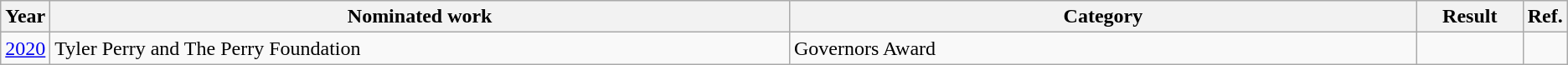<table class=wikitable>
<tr>
<th scope="col" style="width:1em;">Year</th>
<th scope="col" style="width:39em;">Nominated work</th>
<th scope="col" style="width:33em;">Category</th>
<th scope="col" style="width:5em;">Result</th>
<th scope="col" style="width:1em;">Ref.</th>
</tr>
<tr>
<td><a href='#'>2020</a></td>
<td>Tyler Perry and The Perry Foundation</td>
<td>Governors Award</td>
<td></td>
<td style="text-align:center;"></td>
</tr>
</table>
